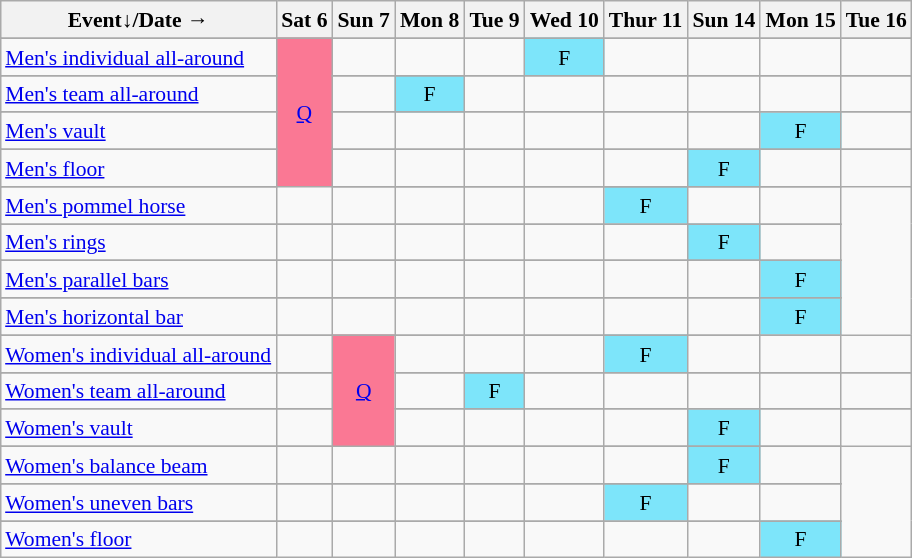<table class="wikitable" style="margin:0.5em auto; font-size:90%; line-height:1.25em;">
<tr style="text-align:center;">
<th>Event↓/Date →</th>
<th>Sat 6</th>
<th>Sun 7</th>
<th>Mon 8</th>
<th>Tue 9</th>
<th>Wed 10</th>
<th>Thur 11</th>
<th>Sun 14</th>
<th>Mon 15</th>
<th>Tue 16</th>
</tr>
<tr>
</tr>
<tr style="text-align:center;">
<td style="text-align:left;"><a href='#'>Men's individual all-around</a></td>
<td rowspan=8 style="background-color:#FA7894;"><a href='#'>Q</a></td>
<td></td>
<td></td>
<td></td>
<td style="background-color:#7DE5FA;">F</td>
<td></td>
<td></td>
<td></td>
<td></td>
</tr>
<tr>
</tr>
<tr style="text-align:center;">
<td style="text-align:left;"><a href='#'>Men's team all-around</a></td>
<td></td>
<td style="background-color:#7DE5FA;">F</td>
<td></td>
<td></td>
<td></td>
<td></td>
<td></td>
<td></td>
</tr>
<tr>
</tr>
<tr style="text-align:center;">
<td style="text-align:left;"><a href='#'>Men's vault</a></td>
<td></td>
<td></td>
<td></td>
<td></td>
<td></td>
<td></td>
<td style="background-color:#7DE5FA;">F</td>
<td></td>
</tr>
<tr>
</tr>
<tr style="text-align:center;">
<td style="text-align:left;"><a href='#'>Men's floor</a></td>
<td></td>
<td></td>
<td></td>
<td></td>
<td></td>
<td style="background-color:#7DE5FA;">F</td>
<td></td>
<td></td>
</tr>
<tr>
</tr>
<tr style="text-align:center;">
<td style="text-align:left;"><a href='#'>Men's pommel horse</a></td>
<td></td>
<td></td>
<td></td>
<td></td>
<td></td>
<td style="background-color:#7DE5FA;">F</td>
<td></td>
<td></td>
</tr>
<tr>
</tr>
<tr style="text-align:center;">
<td style="text-align:left;"><a href='#'>Men's rings</a></td>
<td></td>
<td></td>
<td></td>
<td></td>
<td></td>
<td></td>
<td style="background-color:#7DE5FA;">F</td>
<td></td>
</tr>
<tr>
</tr>
<tr style="text-align:center;">
<td style="text-align:left;"><a href='#'>Men's parallel bars</a></td>
<td></td>
<td></td>
<td></td>
<td></td>
<td></td>
<td></td>
<td></td>
<td style="background-color:#7DE5FA;">F</td>
</tr>
<tr>
</tr>
<tr style="text-align:center;">
<td style="text-align:left;"><a href='#'>Men's horizontal bar</a></td>
<td></td>
<td></td>
<td></td>
<td></td>
<td></td>
<td></td>
<td></td>
<td style="background-color:#7DE5FA;">F</td>
</tr>
<tr>
</tr>
<tr style="text-align:center;">
<td style="text-align:left;"><a href='#'>Women's individual all-around</a></td>
<td></td>
<td rowspan=6 style="background-color:#FA7894;"><a href='#'>Q</a></td>
<td></td>
<td></td>
<td></td>
<td style="background-color:#7DE5FA;">F</td>
<td></td>
<td></td>
<td></td>
</tr>
<tr>
</tr>
<tr style="text-align:center;">
<td style="text-align:left;"><a href='#'>Women's team all-around</a></td>
<td></td>
<td></td>
<td style="background-color:#7DE5FA;">F</td>
<td></td>
<td></td>
<td></td>
<td></td>
<td></td>
</tr>
<tr>
</tr>
<tr style="text-align:center;">
<td style="text-align:left;"><a href='#'>Women's vault</a></td>
<td></td>
<td></td>
<td></td>
<td></td>
<td></td>
<td style="background-color:#7DE5FA;">F</td>
<td></td>
<td></td>
</tr>
<tr>
</tr>
<tr style="text-align:center;">
<td style="text-align:left;"><a href='#'>Women's balance beam</a></td>
<td></td>
<td></td>
<td></td>
<td></td>
<td></td>
<td></td>
<td style="background-color:#7DE5FA;">F</td>
<td></td>
</tr>
<tr>
</tr>
<tr style="text-align:center;">
<td style="text-align:left;"><a href='#'>Women's uneven bars</a></td>
<td></td>
<td></td>
<td></td>
<td></td>
<td></td>
<td style="background-color:#7DE5FA;">F</td>
<td></td>
<td></td>
</tr>
<tr>
</tr>
<tr style="text-align:center;">
<td style="text-align:left;"><a href='#'>Women's floor</a></td>
<td></td>
<td></td>
<td></td>
<td></td>
<td></td>
<td></td>
<td></td>
<td style="background-color:#7DE5FA;">F</td>
</tr>
</table>
